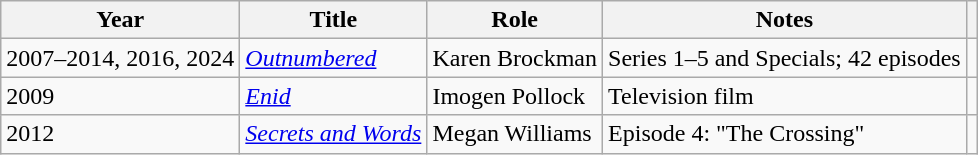<table class="wikitable sortable">
<tr>
<th>Year</th>
<th>Title</th>
<th>Role</th>
<th class="unsortable">Notes</th>
<th></th>
</tr>
<tr>
<td>2007–2014, 2016, 2024</td>
<td><em><a href='#'>Outnumbered</a></em></td>
<td>Karen Brockman</td>
<td>Series 1–5 and Specials; 42 episodes</td>
<td></td>
</tr>
<tr>
<td>2009</td>
<td><em><a href='#'>Enid</a></em></td>
<td>Imogen Pollock</td>
<td>Television film</td>
<td></td>
</tr>
<tr>
<td>2012</td>
<td><em><a href='#'>Secrets and Words</a></em></td>
<td>Megan Williams</td>
<td>Episode 4: "The Crossing"</td>
<td></td>
</tr>
</table>
